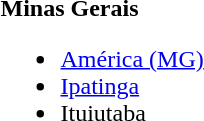<table>
<tr>
<td><strong>Minas Gerais</strong><br><ul><li><a href='#'>América (MG)</a></li><li><a href='#'>Ipatinga</a></li><li>Ituiutaba</li></ul></td>
</tr>
</table>
